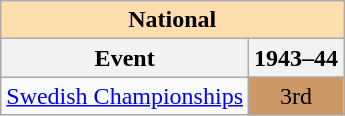<table class="wikitable" style="text-align:center">
<tr>
<th style="background-color: #ffdead; " colspan=2 align=center>National</th>
</tr>
<tr>
<th>Event</th>
<th>1943–44</th>
</tr>
<tr>
<td align=left><a href='#'>Swedish Championships</a></td>
<td bgcolor=cc9966>3rd</td>
</tr>
</table>
